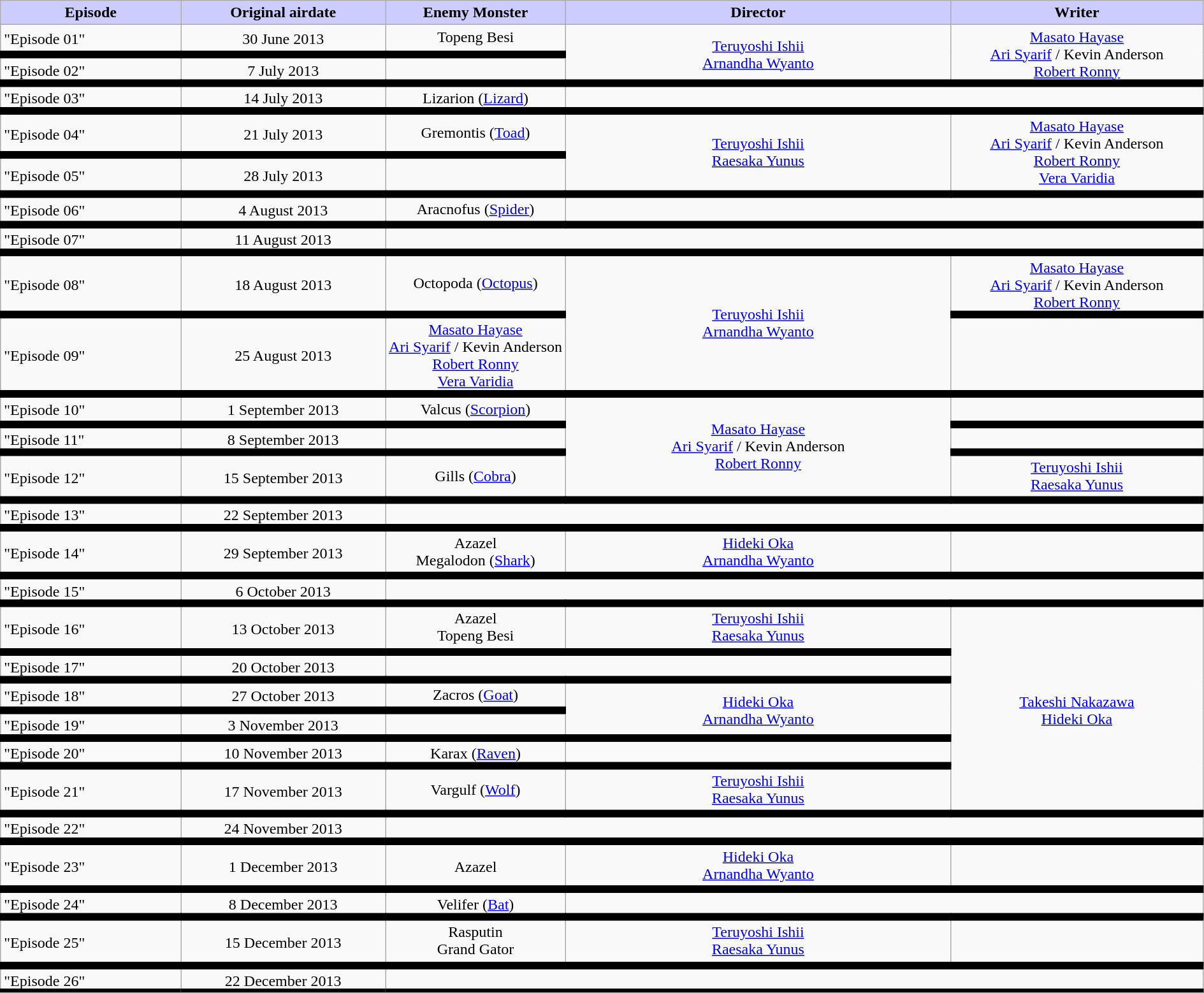<table class="wikitable" style="margin-right:0">
<tr>
<th style="background:#CCCCFF" width=15%>Episode</th>
<th style="background:#CCCCFF" width=17%>Original airdate</th>
<th style="background:#CCCCFF" width=15%>Enemy Monster</th>
<th style="background:#CCCCFF" width=32%>Director</th>
<th style="background:#CCCCFF" width=35%>Writer</th>
</tr>
<tr>
<td>"Episode 01"</td>
<td style="text-align:center">30 June 2013</td>
<td style="text-align:center" rowspan="2">Topeng Besi</td>
<td style="text-align:center" rowspan="3"><a href='#'>Teruyoshi Ishii</a><br><a href='#'>Arnandha Wyanto</a></td>
<td rowspan="3" style="text-align:center"><a href='#'>Masato Hayase</a><br><a href='#'>Ari Syarif</a> / Kevin Anderson<br><a href='#'>Robert Ronny</a></td>
</tr>
<tr style="border-bottom:8px solid #000000">
</tr>
<tr>
<td>"Episode 02"</td>
<td style="text-align:center">7 July 2013</td>
</tr>
<tr style="border-bottom:8px solid #000000">
</tr>
<tr>
<td>"Episode 03"</td>
<td style="text-align:center">14 July 2013</td>
<td style="text-align:center">Lizarion (<a href='#'>Lizard</a>)</td>
</tr>
<tr style="border-bottom:8px solid #000000">
</tr>
<tr>
<td>"Episode 04"</td>
<td style="text-align:center">21 July 2013</td>
<td style="text-align:center" rowspan="2">Gremontis (<a href='#'>Toad</a>)</td>
<td style="text-align:center" rowspan="4"><a href='#'>Teruyoshi Ishii</a><br><a href='#'>Raesaka Yunus</a></td>
<td rowspan="4" style="text-align:center"><a href='#'>Masato Hayase</a><br><a href='#'>Ari Syarif</a> / Kevin Anderson<br><a href='#'>Robert Ronny</a><br><a href='#'>Vera Varidia</a></td>
</tr>
<tr style="border-bottom:8px solid #000000">
</tr>
<tr>
<td>"Episode 05"</td>
<td style="text-align:center">28 July 2013</td>
</tr>
<tr style="border-bottom:8px solid #000000">
</tr>
<tr>
<td>"Episode 06"</td>
<td style="text-align:center">4 August 2013</td>
<td style="text-align:center" rowspan="2">Aracnofus (<a href='#'>Spider</a>)</td>
</tr>
<tr style="border-bottom:8px solid #000000">
</tr>
<tr>
<td>"Episode 07"</td>
<td style="text-align:center">11 August 2013</td>
</tr>
<tr style="border-bottom:8px solid #000000">
</tr>
<tr>
<td>"Episode 08"</td>
<td style="text-align:center">18 August 2013</td>
<td style="text-align:center" rowspan="2">Octopoda (<a href='#'>Octopus</a>)</td>
<td style="text-align:center" rowspan="4"><a href='#'>Teruyoshi Ishii</a><br><a href='#'>Arnandha Wyanto</a></td>
<td style="text-align:center"><a href='#'>Masato Hayase</a><br><a href='#'>Ari Syarif</a> / Kevin Anderson<br><a href='#'>Robert Ronny</a></td>
</tr>
<tr style="border-bottom:8px solid #000000">
</tr>
<tr>
<td>"Episode 09"</td>
<td style="text-align:center">25 August 2013</td>
<td style="text-align:center"><a href='#'>Masato Hayase</a><br><a href='#'>Ari Syarif</a> / Kevin Anderson<br><a href='#'>Robert Ronny</a><br><a href='#'>Vera Varidia</a></td>
</tr>
<tr style="border-bottom:8px solid #000000">
</tr>
<tr>
<td>"Episode 10"</td>
<td style="text-align:center">1 September 2013</td>
<td style="text-align:center" rowspan="2">Valcus (<a href='#'>Scorpion</a>)</td>
<td rowspan="6" style="text-align:center"><a href='#'>Masato Hayase</a><br><a href='#'>Ari Syarif</a> / Kevin Anderson<br><a href='#'>Robert Ronny</a></td>
</tr>
<tr style="border-bottom:8px solid #000000">
</tr>
<tr>
<td>"Episode 11"</td>
<td style="text-align:center">8 September 2013</td>
</tr>
<tr style="border-bottom:8px solid #000000">
</tr>
<tr>
<td>"Episode 12"</td>
<td style="text-align:center">15 September 2013</td>
<td style="text-align:center" rowspan="2">Gills (<a href='#'>Cobra</a>)</td>
<td style="text-align:center" rowspan="2"><a href='#'>Teruyoshi Ishii</a><br><a href='#'>Raesaka Yunus</a></td>
</tr>
<tr style="border-bottom:8px solid #000000">
</tr>
<tr>
<td>"Episode 13"</td>
<td style="text-align:center">22 September 2013</td>
</tr>
<tr style="border-bottom:8px solid #000000">
</tr>
<tr>
<td>"Episode 14"</td>
<td style="text-align:center">29 September 2013</td>
<td style="text-align:center" rowspan="2">Azazel<br>Megalodon (<a href='#'>Shark</a>)</td>
<td style="text-align:center" rowspan="2"><a href='#'>Hideki Oka</a><br><a href='#'>Arnandha Wyanto</a></td>
</tr>
<tr style="border-bottom:8px solid #000000">
</tr>
<tr>
<td>"Episode 15"</td>
<td style="text-align:center">6 October 2013</td>
</tr>
<tr style="border-bottom:8px solid #000000">
</tr>
<tr>
<td>"Episode 16"</td>
<td style="text-align:center">13 October 2013</td>
<td style="text-align:center" rowspan="2">Azazel<br>Topeng Besi</td>
<td rowspan="2" style="text-align:center"><a href='#'>Teruyoshi Ishii</a><br><a href='#'>Raesaka Yunus</a></td>
<td rowspan="11" style="text-align:center"><a href='#'>Takeshi Nakazawa</a><br><a href='#'>Hideki Oka</a></td>
</tr>
<tr style="border-bottom:8px solid #000000">
</tr>
<tr>
<td>"Episode 17"</td>
<td style="text-align:center">20 October 2013</td>
</tr>
<tr style="border-bottom:8px solid #000000">
</tr>
<tr>
<td>"Episode 18"</td>
<td style="text-align:center">27 October 2013</td>
<td style="text-align:center" rowspan="2">Zacros (<a href='#'>Goat</a>)</td>
<td rowspan="3" style="text-align:center"><a href='#'>Hideki Oka</a><br><a href='#'>Arnandha Wyanto</a></td>
</tr>
<tr style="border-bottom:8px solid #000000">
</tr>
<tr>
<td>"Episode 19"</td>
<td style="text-align:center">3 November 2013</td>
</tr>
<tr style="border-bottom:8px solid #000000">
</tr>
<tr>
<td>"Episode 20"</td>
<td style="text-align:center">10 November 2013</td>
<td style="text-align:center">Karax (<a href='#'>Raven</a>)</td>
</tr>
<tr style="border-bottom:8px solid #000000">
</tr>
<tr>
<td>"Episode 21"</td>
<td style="text-align:center">17 November 2013</td>
<td style="text-align:center" rowspan="2">Vargulf (<a href='#'>Wolf</a>)</td>
<td rowspan="2" style="text-align:center"><a href='#'>Teruyoshi Ishii</a><br><a href='#'>Raesaka Yunus</a></td>
</tr>
<tr style="border-bottom:8px solid #000000">
</tr>
<tr>
<td>"Episode 22"</td>
<td style="text-align:center">24 November 2013</td>
</tr>
<tr style="border-bottom:8px solid #000000">
</tr>
<tr>
<td>"Episode 23"</td>
<td style="text-align:center">1 December 2013</td>
<td style="text-align:center">Azazel</td>
<td rowspan="2" style="text-align:center"><a href='#'>Hideki Oka</a><br><a href='#'>Arnandha Wyanto</a></td>
</tr>
<tr style="border-bottom:8px solid #000000">
</tr>
<tr>
<td>"Episode 24"</td>
<td style="text-align:center">8 December 2013</td>
<td style="text-align:center">Velifer (<a href='#'>Bat</a>)</td>
</tr>
<tr style="border-bottom:8px solid #000000">
</tr>
<tr>
<td>"Episode 25"</td>
<td style="text-align:center">15 December 2013</td>
<td style="text-align:center" rowspan="2">Rasputin<br>Grand Gator</td>
<td rowspan="2" style="text-align:center"><a href='#'>Teruyoshi Ishii</a><br><a href='#'>Raesaka Yunus</a></td>
</tr>
<tr style="border-bottom:8px solid #000000">
</tr>
<tr>
<td>"Episode 26"</td>
<td style="text-align:center">22 December 2013</td>
</tr>
<tr style="border-bottom:8px solid #000000">
</tr>
<tr>
</tr>
</table>
